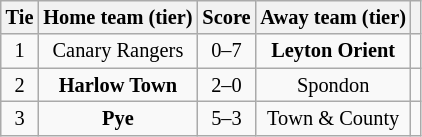<table class="wikitable" style="text-align:center; font-size:85%">
<tr>
<th>Tie</th>
<th>Home team (tier)</th>
<th>Score</th>
<th>Away team (tier)</th>
<th></th>
</tr>
<tr>
<td align="center">1</td>
<td>Canary Rangers</td>
<td align="center">0–7</td>
<td><strong>Leyton Orient</strong></td>
<td></td>
</tr>
<tr>
<td align="center">2</td>
<td><strong>Harlow Town</strong></td>
<td align="center">2–0</td>
<td>Spondon</td>
<td></td>
</tr>
<tr>
<td align="center">3</td>
<td><strong>Pye</strong></td>
<td align="center">5–3</td>
<td>Town & County</td>
<td></td>
</tr>
</table>
